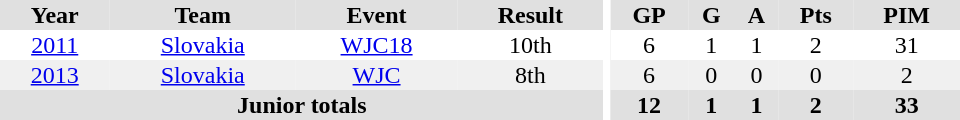<table border="0" cellpadding="1" cellspacing="0" ID="Table3" style="text-align:center; width:40em">
<tr ALIGN="center" bgcolor="#e0e0e0">
<th>Year</th>
<th>Team</th>
<th>Event</th>
<th>Result</th>
<th rowspan="99" bgcolor="#ffffff"></th>
<th>GP</th>
<th>G</th>
<th>A</th>
<th>Pts</th>
<th>PIM</th>
</tr>
<tr>
<td><a href='#'>2011</a></td>
<td><a href='#'>Slovakia</a></td>
<td><a href='#'>WJC18</a></td>
<td>10th</td>
<td>6</td>
<td>1</td>
<td>1</td>
<td>2</td>
<td>31</td>
</tr>
<tr bgcolor="#f0f0f0">
<td><a href='#'>2013</a></td>
<td><a href='#'>Slovakia</a></td>
<td><a href='#'>WJC</a></td>
<td>8th</td>
<td>6</td>
<td>0</td>
<td>0</td>
<td>0</td>
<td>2</td>
</tr>
<tr bgcolor="#e0e0e0">
<th colspan="4">Junior totals</th>
<th>12</th>
<th>1</th>
<th>1</th>
<th>2</th>
<th>33</th>
</tr>
</table>
